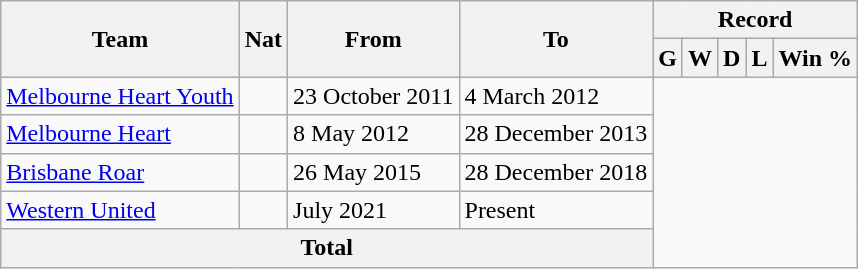<table class="wikitable" style="text-align: center">
<tr>
<th rowspan=2>Team</th>
<th rowspan=2>Nat</th>
<th rowspan=2>From</th>
<th rowspan=2>To</th>
<th colspan=5>Record</th>
</tr>
<tr>
<th>G</th>
<th>W</th>
<th>D</th>
<th>L</th>
<th>Win %</th>
</tr>
<tr>
<td align=left><a href='#'>Melbourne Heart Youth</a></td>
<td></td>
<td align=left>23 October 2011</td>
<td align=left>4 March 2012<br></td>
</tr>
<tr>
<td align=left><a href='#'>Melbourne Heart</a></td>
<td></td>
<td align=left>8 May 2012</td>
<td align=left>28 December 2013<br></td>
</tr>
<tr>
<td align=left><a href='#'>Brisbane Roar</a></td>
<td></td>
<td align=left>26 May 2015</td>
<td align=left>28 December 2018<br></td>
</tr>
<tr>
<td align=left><a href='#'>Western United</a></td>
<td></td>
<td align=left>July 2021</td>
<td align=left>Present<br></td>
</tr>
<tr>
<th colspan=4>Total<br></th>
</tr>
</table>
